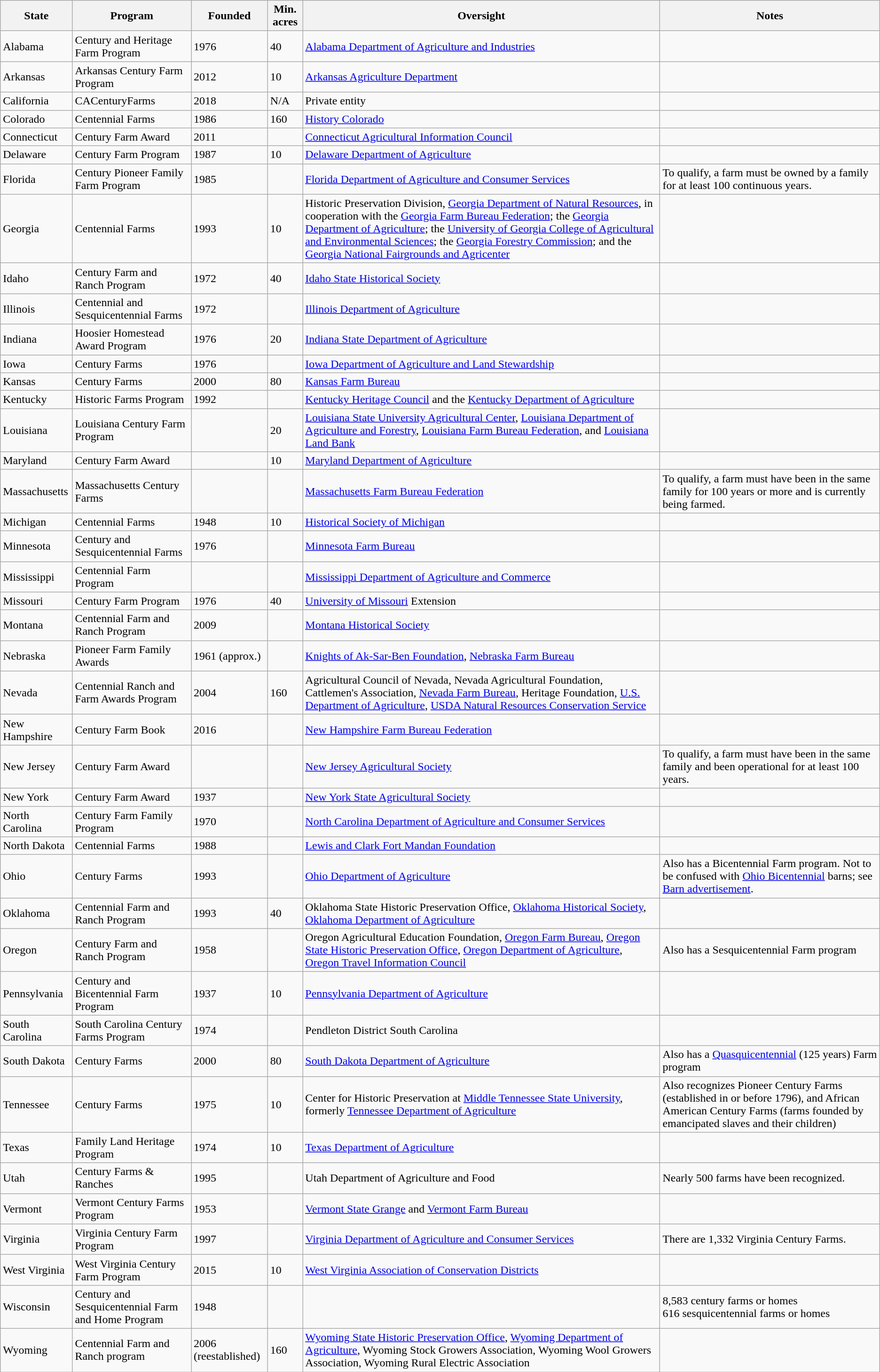<table class="wikitable sortable">
<tr>
<th>State</th>
<th>Program</th>
<th>Founded</th>
<th>Min. acres</th>
<th>Oversight</th>
<th>Notes</th>
</tr>
<tr>
<td>Alabama</td>
<td>Century and Heritage Farm Program</td>
<td>1976</td>
<td>40</td>
<td><a href='#'>Alabama Department of Agriculture and Industries</a></td>
<td></td>
</tr>
<tr>
<td>Arkansas</td>
<td>Arkansas Century Farm Program</td>
<td>2012</td>
<td>10</td>
<td><a href='#'>Arkansas Agriculture Department</a></td>
<td></td>
</tr>
<tr>
<td>California</td>
<td>CACenturyFarms</td>
<td>2018</td>
<td>N/A</td>
<td>Private entity</td>
<td></td>
</tr>
<tr>
<td>Colorado</td>
<td>Centennial Farms</td>
<td>1986</td>
<td>160</td>
<td><a href='#'>History Colorado</a></td>
<td></td>
</tr>
<tr>
<td>Connecticut</td>
<td>Century Farm Award</td>
<td>2011</td>
<td></td>
<td><a href='#'>Connecticut Agricultural Information Council</a></td>
<td></td>
</tr>
<tr>
<td>Delaware</td>
<td>Century Farm Program</td>
<td>1987</td>
<td>10</td>
<td><a href='#'>Delaware Department of Agriculture</a></td>
<td></td>
</tr>
<tr>
<td>Florida</td>
<td>Century Pioneer Family Farm Program</td>
<td>1985</td>
<td></td>
<td><a href='#'>Florida Department of Agriculture and Consumer Services</a></td>
<td>To qualify, a farm must be owned by a family for at least 100 continuous years.</td>
</tr>
<tr>
<td>Georgia</td>
<td>Centennial Farms</td>
<td>1993</td>
<td>10</td>
<td>Historic Preservation Division, <a href='#'>Georgia Department of Natural Resources</a>, in cooperation with the <a href='#'>Georgia Farm Bureau Federation</a>; the <a href='#'>Georgia Department of Agriculture</a>; the <a href='#'>University of Georgia College of Agricultural and Environmental Sciences</a>; the <a href='#'>Georgia Forestry Commission</a>; and the <a href='#'>Georgia National Fairgrounds and Agricenter</a></td>
<td></td>
</tr>
<tr>
<td>Idaho</td>
<td>Century Farm and Ranch Program</td>
<td>1972</td>
<td>40</td>
<td><a href='#'>Idaho State Historical Society</a></td>
<td></td>
</tr>
<tr>
<td>Illinois</td>
<td>Centennial and Sesquicentennial Farms</td>
<td>1972</td>
<td></td>
<td><a href='#'>Illinois Department of Agriculture</a></td>
<td></td>
</tr>
<tr>
<td>Indiana</td>
<td>Hoosier Homestead Award Program</td>
<td>1976</td>
<td>20</td>
<td><a href='#'>Indiana State Department of Agriculture</a></td>
<td></td>
</tr>
<tr>
<td>Iowa</td>
<td>Century Farms</td>
<td>1976</td>
<td></td>
<td><a href='#'>Iowa Department of Agriculture and Land Stewardship</a></td>
<td></td>
</tr>
<tr>
<td>Kansas</td>
<td>Century Farms</td>
<td>2000</td>
<td>80</td>
<td><a href='#'>Kansas Farm Bureau</a></td>
<td></td>
</tr>
<tr>
<td>Kentucky</td>
<td>Historic Farms Program</td>
<td>1992</td>
<td></td>
<td><a href='#'>Kentucky Heritage Council</a> and the <a href='#'>Kentucky Department of Agriculture</a></td>
<td></td>
</tr>
<tr>
<td>Louisiana</td>
<td>Louisiana Century Farm Program</td>
<td></td>
<td>20</td>
<td><a href='#'>Louisiana State University Agricultural Center</a>, <a href='#'>Louisiana Department of Agriculture and Forestry</a>, <a href='#'>Louisiana Farm Bureau Federation</a>, and <a href='#'>Louisiana Land Bank</a></td>
<td></td>
</tr>
<tr>
<td>Maryland</td>
<td>Century Farm Award</td>
<td></td>
<td>10</td>
<td><a href='#'>Maryland Department of Agriculture</a></td>
<td></td>
</tr>
<tr>
<td>Massachusetts</td>
<td>Massachusetts Century Farms </td>
<td></td>
<td></td>
<td><a href='#'>Massachusetts Farm Bureau Federation</a></td>
<td>To qualify, a farm must have been in the same family for 100 years or more and is currently being farmed.</td>
</tr>
<tr>
<td>Michigan</td>
<td>Centennial Farms</td>
<td>1948</td>
<td>10</td>
<td><a href='#'>Historical Society of Michigan</a></td>
<td></td>
</tr>
<tr>
<td>Minnesota</td>
<td>Century and Sesquicentennial Farms</td>
<td>1976</td>
<td></td>
<td><a href='#'>Minnesota Farm Bureau</a></td>
<td></td>
</tr>
<tr>
<td>Mississippi</td>
<td>Centennial Farm Program</td>
<td></td>
<td></td>
<td><a href='#'>Mississippi Department of Agriculture and Commerce</a></td>
<td></td>
</tr>
<tr>
<td>Missouri</td>
<td>Century Farm Program</td>
<td>1976</td>
<td>40</td>
<td><a href='#'>University of Missouri</a> Extension</td>
<td></td>
</tr>
<tr>
<td>Montana</td>
<td>Centennial Farm and Ranch Program</td>
<td>2009</td>
<td></td>
<td><a href='#'>Montana Historical Society</a></td>
<td></td>
</tr>
<tr>
<td>Nebraska</td>
<td>Pioneer Farm Family Awards</td>
<td>1961 (approx.)</td>
<td></td>
<td><a href='#'>Knights of Ak-Sar-Ben Foundation</a>, <a href='#'>Nebraska Farm Bureau</a></td>
<td></td>
</tr>
<tr>
<td>Nevada</td>
<td>Centennial Ranch and Farm Awards Program<br></td>
<td>2004</td>
<td>160</td>
<td>Agricultural Council of Nevada, Nevada Agricultural Foundation, Cattlemen's Association, <a href='#'>Nevada Farm Bureau</a>, Heritage Foundation, <a href='#'>U.S. Department of Agriculture</a>, <a href='#'>USDA Natural Resources Conservation Service</a></td>
<td></td>
</tr>
<tr>
<td>New Hampshire</td>
<td>Century Farm Book</td>
<td>2016</td>
<td></td>
<td><a href='#'>New Hampshire Farm Bureau Federation</a></td>
<td></td>
</tr>
<tr>
<td>New Jersey</td>
<td>Century Farm Award</td>
<td></td>
<td></td>
<td><a href='#'>New Jersey Agricultural Society</a></td>
<td>To qualify, a farm must have been in the same family and been operational for at least 100 years.</td>
</tr>
<tr>
<td>New York</td>
<td>Century Farm Award</td>
<td>1937</td>
<td></td>
<td><a href='#'>New York State Agricultural Society</a></td>
<td></td>
</tr>
<tr>
<td>North Carolina</td>
<td>Century Farm Family Program</td>
<td>1970</td>
<td></td>
<td><a href='#'>North Carolina Department of Agriculture and Consumer Services</a></td>
<td></td>
</tr>
<tr>
<td>North Dakota</td>
<td>Centennial Farms</td>
<td>1988</td>
<td></td>
<td><a href='#'>Lewis and Clark Fort Mandan Foundation</a></td>
<td></td>
</tr>
<tr>
<td>Ohio</td>
<td>Century Farms</td>
<td>1993</td>
<td></td>
<td><a href='#'>Ohio Department of Agriculture</a></td>
<td>Also has a Bicentennial Farm program. Not to be confused with <a href='#'>Ohio Bicentennial</a> barns; see <a href='#'>Barn advertisement</a>.</td>
</tr>
<tr>
<td>Oklahoma</td>
<td>Centennial Farm and Ranch Program</td>
<td>1993</td>
<td>40</td>
<td>Oklahoma State Historic Preservation Office, <a href='#'>Oklahoma Historical Society</a>, <a href='#'>Oklahoma Department of Agriculture</a></td>
<td></td>
</tr>
<tr>
<td>Oregon</td>
<td>Century Farm and Ranch Program</td>
<td>1958</td>
<td></td>
<td>Oregon Agricultural Education Foundation, <a href='#'>Oregon Farm Bureau</a>, <a href='#'>Oregon State Historic Preservation Office</a>, <a href='#'>Oregon Department of Agriculture</a>, <a href='#'>Oregon Travel Information Council</a></td>
<td>Also has a Sesquicentennial Farm program</td>
</tr>
<tr>
<td>Pennsylvania</td>
<td>Century and Bicentennial Farm Program</td>
<td>1937</td>
<td>10</td>
<td><a href='#'>Pennsylvania Department of Agriculture</a></td>
<td></td>
</tr>
<tr>
<td>South Carolina</td>
<td>South Carolina Century Farms Program</td>
<td>1974</td>
<td></td>
<td>Pendleton District South Carolina</td>
<td></td>
</tr>
<tr>
<td>South Dakota</td>
<td>Century Farms</td>
<td>2000</td>
<td>80</td>
<td><a href='#'>South Dakota Department of Agriculture</a></td>
<td>Also has a <a href='#'>Quasquicentennial</a> (125 years) Farm program</td>
</tr>
<tr>
<td>Tennessee</td>
<td>Century Farms</td>
<td>1975</td>
<td>10</td>
<td>Center for Historic Preservation at <a href='#'>Middle Tennessee State University</a>, formerly <a href='#'>Tennessee Department of Agriculture</a></td>
<td>Also recognizes Pioneer Century Farms (established in or before 1796), and African American Century Farms (farms founded by emancipated slaves and their children)</td>
</tr>
<tr>
<td>Texas</td>
<td>Family Land Heritage Program</td>
<td>1974</td>
<td>10</td>
<td><a href='#'>Texas Department of Agriculture</a></td>
<td></td>
</tr>
<tr>
<td>Utah</td>
<td>Century Farms & Ranches</td>
<td>1995</td>
<td></td>
<td>Utah Department of Agriculture and Food</td>
<td>Nearly 500 farms have been recognized.</td>
</tr>
<tr>
<td>Vermont</td>
<td>Vermont Century Farms Program</td>
<td>1953</td>
<td></td>
<td><a href='#'>Vermont State Grange</a> and <a href='#'>Vermont Farm Bureau</a></td>
<td></td>
</tr>
<tr>
<td>Virginia</td>
<td>Virginia Century Farm Program</td>
<td>1997</td>
<td></td>
<td><a href='#'>Virginia Department of Agriculture and Consumer Services</a></td>
<td>There are 1,332 Virginia Century Farms.</td>
</tr>
<tr>
<td>West Virginia</td>
<td>West Virginia Century Farm Program</td>
<td>2015</td>
<td>10</td>
<td><a href='#'>West Virginia Association of Conservation Districts</a></td>
<td></td>
</tr>
<tr>
<td>Wisconsin</td>
<td>Century and Sesquicentennial Farm and Home Program</td>
<td>1948</td>
<td></td>
<td></td>
<td>8,583 century farms or homes<br>616 sesquicentennial farms or homes</td>
</tr>
<tr>
<td>Wyoming</td>
<td>Centennial Farm and Ranch program</td>
<td>2006 (reestablished)</td>
<td>160</td>
<td><a href='#'>Wyoming State Historic Preservation Office</a>, <a href='#'>Wyoming Department of Agriculture</a>, Wyoming Stock Growers Association, Wyoming Wool Growers Association, Wyoming Rural Electric Association</td>
<td></td>
</tr>
</table>
